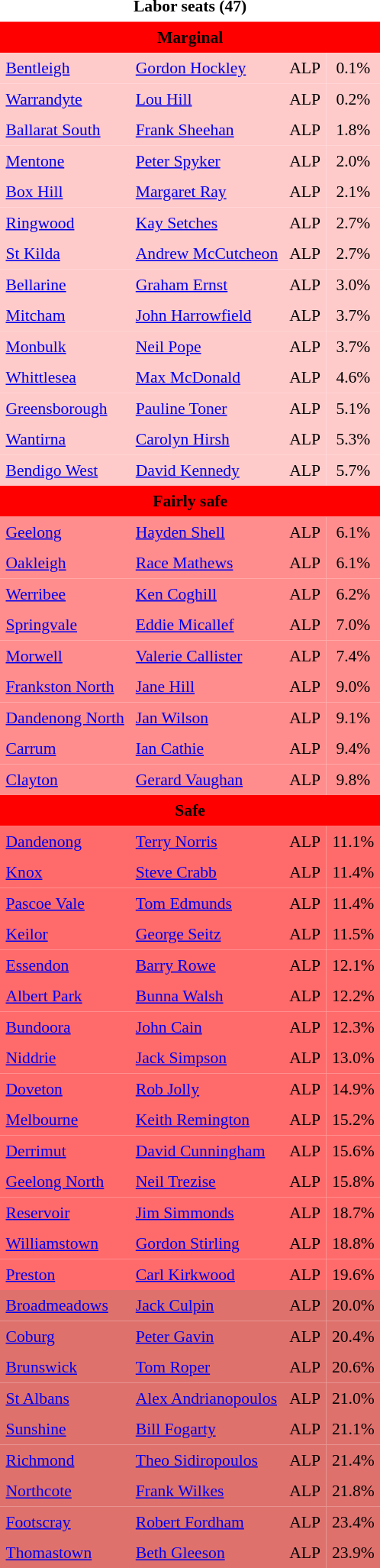<table class="toccolours" cellpadding="5" cellspacing="0" style="float:left; margin-right:.5em; margin-top:.4em; font-size:90%;">
<tr>
<td COLSPAN=4 align="center"><strong>Labor seats (47)</strong></td>
</tr>
<tr>
<td COLSPAN=4 align="center" bgcolor="red"><span><strong>Marginal</strong></span></td>
</tr>
<tr>
<td align="left" bgcolor="FFCACA"><a href='#'>Bentleigh</a></td>
<td align="left" bgcolor="FFCACA"><a href='#'>Gordon Hockley</a></td>
<td align="left" bgcolor="FFCACA">ALP</td>
<td align="center" bgcolor="FFCACA">0.1%</td>
</tr>
<tr>
<td align="left" bgcolor="FFCACA"><a href='#'>Warrandyte</a></td>
<td align="left" bgcolor="FFCACA"><a href='#'>Lou Hill</a></td>
<td align="left" bgcolor="FFCACA">ALP</td>
<td align="center" bgcolor="FFCACA">0.2%</td>
</tr>
<tr>
<td align="left" bgcolor="FFCACA"><a href='#'>Ballarat South</a></td>
<td align="left" bgcolor="FFCACA"><a href='#'>Frank Sheehan</a></td>
<td align="left" bgcolor="FFCACA">ALP</td>
<td align="center" bgcolor="FFCACA">1.8%</td>
</tr>
<tr>
<td align="left" bgcolor="FFCACA"><a href='#'>Mentone</a></td>
<td align="left" bgcolor="FFCACA"><a href='#'>Peter Spyker</a></td>
<td align="left" bgcolor="FFCACA">ALP</td>
<td align="center" bgcolor="FFCACA">2.0%</td>
</tr>
<tr>
<td align="left" bgcolor="FFCACA"><a href='#'>Box Hill</a></td>
<td align="left" bgcolor="FFCACA"><a href='#'>Margaret Ray</a></td>
<td align="left" bgcolor="FFCACA">ALP</td>
<td align="center" bgcolor="FFCACA">2.1%</td>
</tr>
<tr>
<td align="left" bgcolor="FFCACA"><a href='#'>Ringwood</a></td>
<td align="left" bgcolor="FFCACA"><a href='#'>Kay Setches</a></td>
<td align="left" bgcolor="FFCACA">ALP</td>
<td align="center" bgcolor="FFCACA">2.7%</td>
</tr>
<tr>
<td align="left" bgcolor="FFCACA"><a href='#'>St Kilda</a></td>
<td align="left" bgcolor="FFCACA"><a href='#'>Andrew McCutcheon</a></td>
<td align="left" bgcolor="FFCACA">ALP</td>
<td align="center" bgcolor="FFCACA">2.7%</td>
</tr>
<tr>
<td align="left" bgcolor="FFCACA"><a href='#'>Bellarine</a></td>
<td align="left" bgcolor="FFCACA"><a href='#'>Graham Ernst</a></td>
<td align="left" bgcolor="FFCACA">ALP</td>
<td align="center" bgcolor="FFCACA">3.0%</td>
</tr>
<tr>
<td align="left" bgcolor="FFCACA"><a href='#'>Mitcham</a></td>
<td align="left" bgcolor="FFCACA"><a href='#'>John Harrowfield</a></td>
<td align="left" bgcolor="FFCACA">ALP</td>
<td align="center" bgcolor="FFCACA">3.7%</td>
</tr>
<tr>
<td align="left" bgcolor="FFCACA"><a href='#'>Monbulk</a></td>
<td align="left" bgcolor="FFCACA"><a href='#'>Neil Pope</a></td>
<td align="left" bgcolor="FFCACA">ALP</td>
<td align="center" bgcolor="FFCACA">3.7%</td>
</tr>
<tr>
<td align="left" bgcolor="FFCACA"><a href='#'>Whittlesea</a></td>
<td align="left" bgcolor="FFCACA"><a href='#'>Max McDonald</a></td>
<td align="left" bgcolor="FFCACA">ALP</td>
<td align="center" bgcolor="FFCACA">4.6%</td>
</tr>
<tr>
<td align="left" bgcolor="FFCACA"><a href='#'>Greensborough</a></td>
<td align="left" bgcolor="FFCACA"><a href='#'>Pauline Toner</a></td>
<td align="left" bgcolor="FFCACA">ALP</td>
<td align="center" bgcolor="FFCACA">5.1%</td>
</tr>
<tr>
<td align="left" bgcolor="FFCACA"><a href='#'>Wantirna</a></td>
<td align="left" bgcolor="FFCACA"><a href='#'>Carolyn Hirsh</a></td>
<td align="left" bgcolor="FFCACA">ALP</td>
<td align="center" bgcolor="FFCACA">5.3%</td>
</tr>
<tr>
<td align="left" bgcolor="FFCACA"><a href='#'>Bendigo West</a></td>
<td align="left" bgcolor="FFCACA"><a href='#'>David Kennedy</a></td>
<td align="left" bgcolor="FFCACA">ALP</td>
<td align="center" bgcolor="FFCACA">5.7%</td>
</tr>
<tr>
<td COLSPAN=4 align="center" bgcolor="red"><span><strong>Fairly safe</strong></span></td>
</tr>
<tr>
<td align="left" bgcolor="FF8D8D"><a href='#'>Geelong</a></td>
<td align="left" bgcolor="FF8D8D"><a href='#'>Hayden Shell</a></td>
<td align="left" bgcolor="FF8D8D">ALP</td>
<td align="center" bgcolor="FF8D8D">6.1%</td>
</tr>
<tr>
<td align="left" bgcolor="FF8D8D"><a href='#'>Oakleigh</a></td>
<td align="left" bgcolor="FF8D8D"><a href='#'>Race Mathews</a></td>
<td align="left" bgcolor="FF8D8D">ALP</td>
<td align="center" bgcolor="FF8D8D">6.1%</td>
</tr>
<tr>
<td align="left" bgcolor="FF8D8D"><a href='#'>Werribee</a></td>
<td align="left" bgcolor="FF8D8D"><a href='#'>Ken Coghill</a></td>
<td align="left" bgcolor="FF8D8D">ALP</td>
<td align="center" bgcolor="FF8D8D">6.2%</td>
</tr>
<tr>
<td align="left" bgcolor="FF8D8D"><a href='#'>Springvale</a></td>
<td align="left" bgcolor="FF8D8D"><a href='#'>Eddie Micallef</a></td>
<td align="left" bgcolor="FF8D8D">ALP</td>
<td align="center" bgcolor="FF8D8D">7.0%</td>
</tr>
<tr>
<td align="left" bgcolor="FF8D8D"><a href='#'>Morwell</a></td>
<td align="left" bgcolor="FF8D8D"><a href='#'>Valerie Callister</a></td>
<td align="left" bgcolor="FF8D8D">ALP</td>
<td align="center" bgcolor="FF8D8D">7.4%</td>
</tr>
<tr>
<td align="left" bgcolor="FF8D8D"><a href='#'>Frankston North</a></td>
<td align="left" bgcolor="FF8D8D"><a href='#'>Jane Hill</a></td>
<td align="left" bgcolor="FF8D8D">ALP</td>
<td align="center" bgcolor="FF8D8D">9.0%</td>
</tr>
<tr>
<td align="left" bgcolor="FF8D8D"><a href='#'>Dandenong North</a></td>
<td align="left" bgcolor="FF8D8D"><a href='#'>Jan Wilson</a></td>
<td align="left" bgcolor="FF8D8D">ALP</td>
<td align="center" bgcolor="FF8D8D">9.1%</td>
</tr>
<tr>
<td align="left" bgcolor="FF8D8D"><a href='#'>Carrum</a></td>
<td align="left" bgcolor="FF8D8D"><a href='#'>Ian Cathie</a></td>
<td align="left" bgcolor="FF8D8D">ALP</td>
<td align="center" bgcolor="FF8D8D">9.4%</td>
</tr>
<tr>
<td align="left" bgcolor="FF8D8D"><a href='#'>Clayton</a></td>
<td align="left" bgcolor="FF8D8D"><a href='#'>Gerard Vaughan</a></td>
<td align="left" bgcolor="FF8D8D">ALP</td>
<td align="center" bgcolor="FF8D8D">9.8%</td>
</tr>
<tr>
<td COLSPAN=4 align="center" bgcolor="red"><span><strong>Safe</strong></span></td>
</tr>
<tr>
<td align="left" bgcolor="FF6B6B"><a href='#'>Dandenong</a></td>
<td align="left" bgcolor="FF6B6B"><a href='#'>Terry Norris</a></td>
<td align="left" bgcolor="FF6B6B">ALP</td>
<td align="center" bgcolor="FF6B6B">11.1%</td>
</tr>
<tr>
<td align="left" bgcolor="FF6B6B"><a href='#'>Knox</a></td>
<td align="left" bgcolor="FF6B6B"><a href='#'>Steve Crabb</a></td>
<td align="left" bgcolor="FF6B6B">ALP</td>
<td align="center" bgcolor="FF6B6B">11.4%</td>
</tr>
<tr>
<td align="left" bgcolor="FF6B6B"><a href='#'>Pascoe Vale</a></td>
<td align="left" bgcolor="FF6B6B"><a href='#'>Tom Edmunds</a></td>
<td align="left" bgcolor="FF6B6B">ALP</td>
<td align="center" bgcolor="FF6B6B">11.4%</td>
</tr>
<tr>
<td align="left" bgcolor="FF6B6B"><a href='#'>Keilor</a></td>
<td align="left" bgcolor="FF6B6B"><a href='#'>George Seitz</a></td>
<td align="left" bgcolor="FF6B6B">ALP</td>
<td align="center" bgcolor="FF6B6B">11.5%</td>
</tr>
<tr>
<td align="left" bgcolor="FF6B6B"><a href='#'>Essendon</a></td>
<td align="left" bgcolor="FF6B6B"><a href='#'>Barry Rowe</a></td>
<td align="left" bgcolor="FF6B6B">ALP</td>
<td align="center" bgcolor="FF6B6B">12.1%</td>
</tr>
<tr>
<td align="left" bgcolor="FF6B6B"><a href='#'>Albert Park</a></td>
<td align="left" bgcolor="FF6B6B"><a href='#'>Bunna Walsh</a></td>
<td align="left" bgcolor="FF6B6B">ALP</td>
<td align="center" bgcolor="FF6B6B">12.2%</td>
</tr>
<tr>
<td align="left" bgcolor="FF6B6B"><a href='#'>Bundoora</a></td>
<td align="left" bgcolor="FF6B6B"><a href='#'>John Cain</a></td>
<td align="left" bgcolor="FF6B6B">ALP</td>
<td align="center" bgcolor="FF6B6B">12.3%</td>
</tr>
<tr>
<td align="left" bgcolor="FF6B6B"><a href='#'>Niddrie</a></td>
<td align="left" bgcolor="FF6B6B"><a href='#'>Jack Simpson</a></td>
<td align="left" bgcolor="FF6B6B">ALP</td>
<td align="center" bgcolor="FF6B6B">13.0%</td>
</tr>
<tr>
<td align="left" bgcolor="FF6B6B"><a href='#'>Doveton</a></td>
<td align="left" bgcolor="FF6B6B"><a href='#'>Rob Jolly</a></td>
<td align="left" bgcolor="FF6B6B">ALP</td>
<td align="center" bgcolor="FF6B6B">14.9%</td>
</tr>
<tr>
<td align="left" bgcolor="FF6B6B"><a href='#'>Melbourne</a></td>
<td align="left" bgcolor="FF6B6B"><a href='#'>Keith Remington</a></td>
<td align="left" bgcolor="FF6B6B">ALP</td>
<td align="center" bgcolor="FF6B6B">15.2%</td>
</tr>
<tr>
<td align="left" bgcolor="FF6B6B"><a href='#'>Derrimut</a></td>
<td align="left" bgcolor="FF6B6B"><a href='#'>David Cunningham</a></td>
<td align="left" bgcolor="FF6B6B">ALP</td>
<td align="center" bgcolor="FF6B6B">15.6%</td>
</tr>
<tr>
<td align="left" bgcolor="FF6B6B"><a href='#'>Geelong North</a></td>
<td align="left" bgcolor="FF6B6B"><a href='#'>Neil Trezise</a></td>
<td align="left" bgcolor="FF6B6B">ALP</td>
<td align="center" bgcolor="FF6B6B">15.8%</td>
</tr>
<tr>
<td align="left" bgcolor="FF6B6B"><a href='#'>Reservoir</a></td>
<td align="left" bgcolor="FF6B6B"><a href='#'>Jim Simmonds</a></td>
<td align="left" bgcolor="FF6B6B">ALP</td>
<td align="center" bgcolor="FF6B6B">18.7%</td>
</tr>
<tr>
<td align="left" bgcolor="FF6B6B"><a href='#'>Williamstown</a></td>
<td align="left" bgcolor="FF6B6B"><a href='#'>Gordon Stirling</a></td>
<td align="left" bgcolor="FF6B6B">ALP</td>
<td align="center" bgcolor="FF6B6B">18.8%</td>
</tr>
<tr>
<td align="left" bgcolor="FF6B6B"><a href='#'>Preston</a></td>
<td align="left" bgcolor="FF6B6B"><a href='#'>Carl Kirkwood</a></td>
<td align="left" bgcolor="FF6B6B">ALP</td>
<td align="center" bgcolor="FF6B6B">19.6%</td>
</tr>
<tr>
<td align="left" bgcolor="DF716D"><a href='#'>Broadmeadows</a></td>
<td align="left" bgcolor="DF716D"><a href='#'>Jack Culpin</a></td>
<td align="left" bgcolor="DF716D">ALP</td>
<td align="center" bgcolor="DF716D">20.0%</td>
</tr>
<tr>
<td align="left" bgcolor="DF716D"><a href='#'>Coburg</a></td>
<td align="left" bgcolor="DF716D"><a href='#'>Peter Gavin</a></td>
<td align="left" bgcolor="DF716D">ALP</td>
<td align="center" bgcolor="DF716D">20.4%</td>
</tr>
<tr>
<td align="left" bgcolor="DF716D"><a href='#'>Brunswick</a></td>
<td align="left" bgcolor="DF716D"><a href='#'>Tom Roper</a></td>
<td align="left" bgcolor="DF716D">ALP</td>
<td align="center" bgcolor="DF716D">20.6%</td>
</tr>
<tr>
<td align="left" bgcolor="DF716D"><a href='#'>St Albans</a></td>
<td align="left" bgcolor="DF716D"><a href='#'>Alex Andrianopoulos</a></td>
<td align="left" bgcolor="DF716D">ALP</td>
<td align="center" bgcolor="DF716D">21.0%</td>
</tr>
<tr>
<td align="left" bgcolor="DF716D"><a href='#'>Sunshine</a></td>
<td align="left" bgcolor="DF716D"><a href='#'>Bill Fogarty</a></td>
<td align="left" bgcolor="DF716D">ALP</td>
<td align="center" bgcolor="DF716D">21.1%</td>
</tr>
<tr>
<td align="left" bgcolor="DF716D"><a href='#'>Richmond</a></td>
<td align="left" bgcolor="DF716D"><a href='#'>Theo Sidiropoulos</a></td>
<td align="left" bgcolor="DF716D">ALP</td>
<td align="center" bgcolor="DF716D">21.4%</td>
</tr>
<tr>
<td align="left" bgcolor="DF716D"><a href='#'>Northcote</a></td>
<td align="left" bgcolor="DF716D"><a href='#'>Frank Wilkes</a></td>
<td align="left" bgcolor="DF716D">ALP</td>
<td align="center" bgcolor="DF716D">21.8%</td>
</tr>
<tr>
<td align="left" bgcolor="DF716D"><a href='#'>Footscray</a></td>
<td align="left" bgcolor="DF716D"><a href='#'>Robert Fordham</a></td>
<td align="left" bgcolor="DF716D">ALP</td>
<td align="center" bgcolor="DF716D">23.4%</td>
</tr>
<tr>
<td align="left" bgcolor="DF716D"><a href='#'>Thomastown</a></td>
<td align="left" bgcolor="DF716D"><a href='#'>Beth Gleeson</a></td>
<td align="left" bgcolor="DF716D">ALP</td>
<td align="center" bgcolor="DF716D">23.9%</td>
</tr>
<tr>
</tr>
</table>
